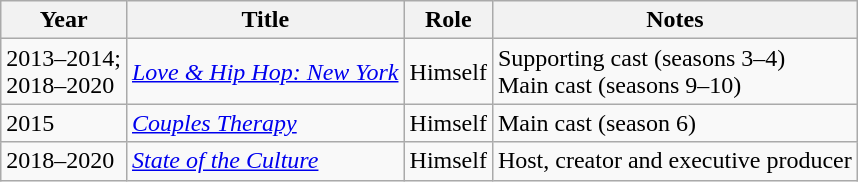<table class="wikitable sortable">
<tr>
<th>Year</th>
<th>Title</th>
<th>Role</th>
<th>Notes</th>
</tr>
<tr>
<td>2013–2014;<br>2018–2020</td>
<td><em><a href='#'>Love & Hip Hop: New York</a></em></td>
<td>Himself</td>
<td>Supporting cast (seasons 3–4)<br>Main cast (seasons 9–10)</td>
</tr>
<tr>
<td>2015</td>
<td><em><a href='#'>Couples Therapy</a></em></td>
<td>Himself</td>
<td>Main cast (season 6)</td>
</tr>
<tr>
<td>2018–2020</td>
<td><em><a href='#'>State of the Culture</a></em></td>
<td>Himself</td>
<td>Host, creator and executive producer</td>
</tr>
</table>
